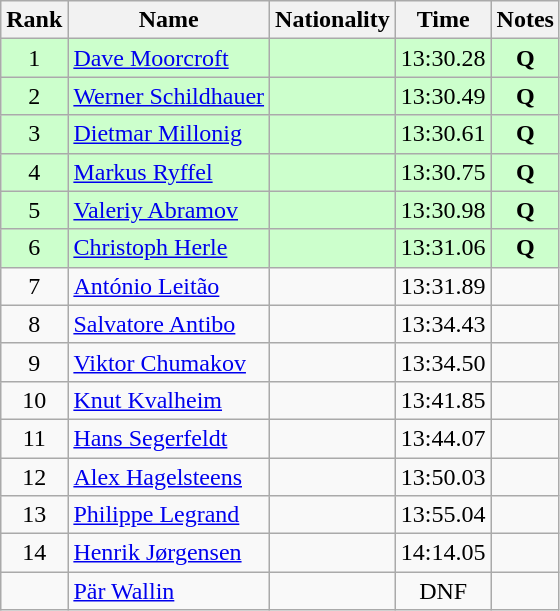<table class="wikitable sortable" style="text-align:center">
<tr>
<th>Rank</th>
<th>Name</th>
<th>Nationality</th>
<th>Time</th>
<th>Notes</th>
</tr>
<tr bgcolor=ccffcc>
<td>1</td>
<td align=left><a href='#'>Dave Moorcroft</a></td>
<td align=left></td>
<td>13:30.28</td>
<td><strong>Q</strong></td>
</tr>
<tr bgcolor=ccffcc>
<td>2</td>
<td align=left><a href='#'>Werner Schildhauer</a></td>
<td align=left></td>
<td>13:30.49</td>
<td><strong>Q</strong></td>
</tr>
<tr bgcolor=ccffcc>
<td>3</td>
<td align=left><a href='#'>Dietmar Millonig</a></td>
<td align=left></td>
<td>13:30.61</td>
<td><strong>Q</strong></td>
</tr>
<tr bgcolor=ccffcc>
<td>4</td>
<td align=left><a href='#'>Markus Ryffel</a></td>
<td align=left></td>
<td>13:30.75</td>
<td><strong>Q</strong></td>
</tr>
<tr bgcolor=ccffcc>
<td>5</td>
<td align=left><a href='#'>Valeriy Abramov</a></td>
<td align=left></td>
<td>13:30.98</td>
<td><strong>Q</strong></td>
</tr>
<tr bgcolor=ccffcc>
<td>6</td>
<td align=left><a href='#'>Christoph Herle</a></td>
<td align=left></td>
<td>13:31.06</td>
<td><strong>Q</strong></td>
</tr>
<tr>
<td>7</td>
<td align=left><a href='#'>António Leitão</a></td>
<td align=left></td>
<td>13:31.89</td>
<td></td>
</tr>
<tr>
<td>8</td>
<td align=left><a href='#'>Salvatore Antibo</a></td>
<td align=left></td>
<td>13:34.43</td>
<td></td>
</tr>
<tr>
<td>9</td>
<td align=left><a href='#'>Viktor Chumakov</a></td>
<td align=left></td>
<td>13:34.50</td>
<td></td>
</tr>
<tr>
<td>10</td>
<td align=left><a href='#'>Knut Kvalheim</a></td>
<td align=left></td>
<td>13:41.85</td>
<td></td>
</tr>
<tr>
<td>11</td>
<td align=left><a href='#'>Hans Segerfeldt</a></td>
<td align=left></td>
<td>13:44.07</td>
<td></td>
</tr>
<tr>
<td>12</td>
<td align=left><a href='#'>Alex Hagelsteens</a></td>
<td align=left></td>
<td>13:50.03</td>
<td></td>
</tr>
<tr>
<td>13</td>
<td align=left><a href='#'>Philippe Legrand</a></td>
<td align=left></td>
<td>13:55.04</td>
<td></td>
</tr>
<tr>
<td>14</td>
<td align=left><a href='#'>Henrik Jørgensen</a></td>
<td align=left></td>
<td>14:14.05</td>
<td></td>
</tr>
<tr>
<td></td>
<td align=left><a href='#'>Pär Wallin</a></td>
<td align=left></td>
<td>DNF</td>
<td></td>
</tr>
</table>
